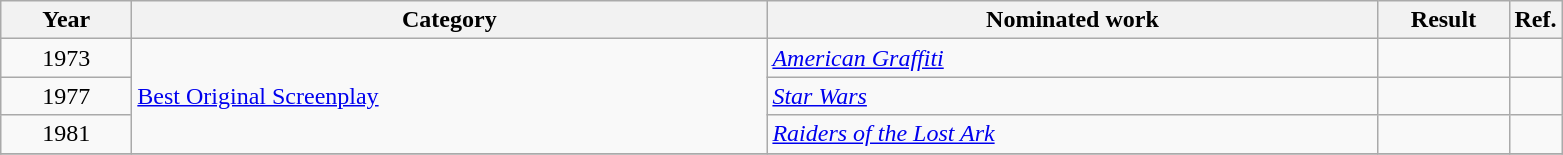<table class=wikitable>
<tr>
<th scope="col" style="width:5em;">Year</th>
<th scope="col" style="width:26em;">Category</th>
<th scope="col" style="width:25em;">Nominated work</th>
<th scope="col" style="width:5em;">Result</th>
<th>Ref.</th>
</tr>
<tr>
<td style="text-align:center;">1973</td>
<td rowspan=3><a href='#'>Best Original Screenplay</a></td>
<td><em><a href='#'>American Graffiti</a></em></td>
<td></td>
<td></td>
</tr>
<tr>
<td style="text-align:center;">1977</td>
<td><em><a href='#'>Star Wars</a></em></td>
<td></td>
<td></td>
</tr>
<tr>
<td style="text-align:center;">1981</td>
<td><em><a href='#'>Raiders of the Lost Ark</a></em></td>
<td></td>
<td></td>
</tr>
<tr>
</tr>
</table>
